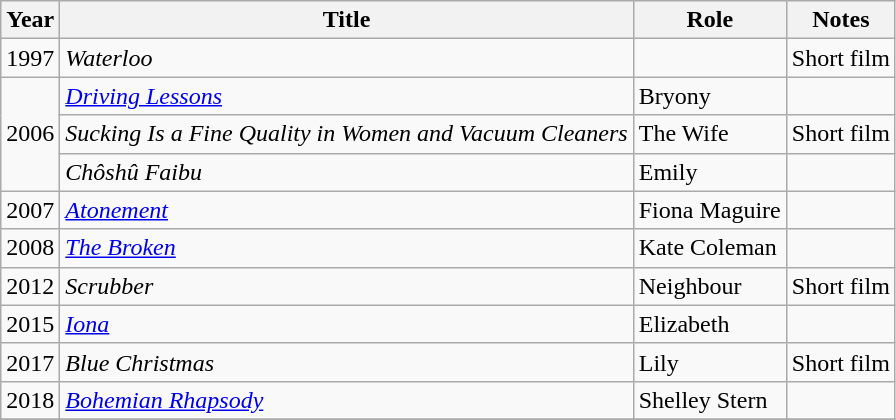<table class="wikitable sortable">
<tr>
<th>Year</th>
<th>Title</th>
<th>Role</th>
<th class="unsortable">Notes</th>
</tr>
<tr>
<td>1997</td>
<td><em>Waterloo</em></td>
<td></td>
<td>Short film</td>
</tr>
<tr>
<td rowspan="3">2006</td>
<td><em><a href='#'>Driving Lessons</a></em></td>
<td>Bryony</td>
<td></td>
</tr>
<tr>
<td><em>Sucking Is a Fine Quality in Women and Vacuum Cleaners</em></td>
<td>The Wife</td>
<td>Short film</td>
</tr>
<tr>
<td><em>Chôshû Faibu</em></td>
<td>Emily</td>
<td></td>
</tr>
<tr>
<td>2007</td>
<td><em><a href='#'>Atonement</a></em></td>
<td>Fiona Maguire</td>
<td></td>
</tr>
<tr>
<td>2008</td>
<td><em><a href='#'>The Broken</a></em></td>
<td>Kate Coleman</td>
<td></td>
</tr>
<tr>
<td>2012</td>
<td><em>Scrubber</em></td>
<td>Neighbour</td>
<td>Short film</td>
</tr>
<tr>
<td>2015</td>
<td><em><a href='#'>Iona</a></em></td>
<td>Elizabeth</td>
<td></td>
</tr>
<tr>
<td>2017</td>
<td><em>Blue Christmas</em></td>
<td>Lily</td>
<td>Short film</td>
</tr>
<tr>
<td>2018</td>
<td><em><a href='#'>Bohemian Rhapsody</a></em></td>
<td>Shelley Stern</td>
<td></td>
</tr>
<tr>
</tr>
</table>
